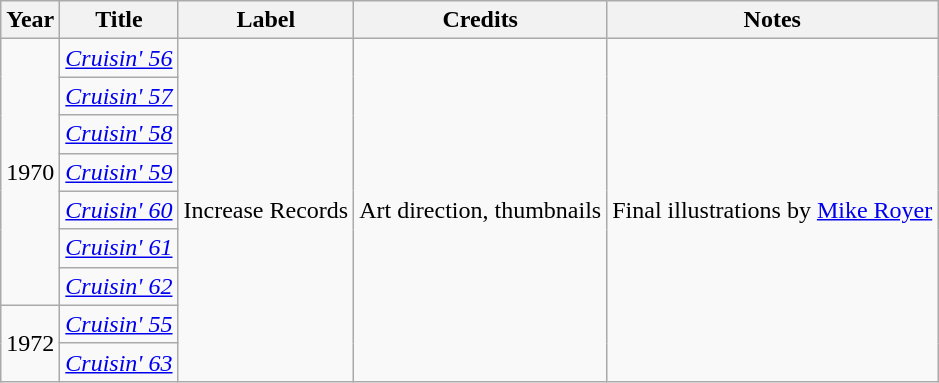<table class="wikitable">
<tr>
<th>Year</th>
<th>Title</th>
<th>Label</th>
<th>Credits</th>
<th>Notes</th>
</tr>
<tr>
<td rowspan="7">1970</td>
<td><a href='#'><em>Cruisin' 56</em></a></td>
<td rowspan="9">Increase Records</td>
<td rowspan="9">Art direction, thumbnails</td>
<td rowspan="9">Final illustrations by <a href='#'>Mike Royer</a></td>
</tr>
<tr>
<td><a href='#'><em>Cruisin' 57</em></a></td>
</tr>
<tr>
<td><a href='#'><em>Cruisin' 58</em></a></td>
</tr>
<tr>
<td><a href='#'><em>Cruisin' 59</em></a></td>
</tr>
<tr>
<td><a href='#'><em>Cruisin' 60</em></a></td>
</tr>
<tr>
<td><a href='#'><em>Cruisin' 61</em></a></td>
</tr>
<tr>
<td><a href='#'><em>Cruisin' 62</em></a></td>
</tr>
<tr>
<td rowspan="2">1972</td>
<td><a href='#'><em>Cruisin' 55</em></a></td>
</tr>
<tr>
<td><a href='#'><em>Cruisin' 63</em></a></td>
</tr>
</table>
